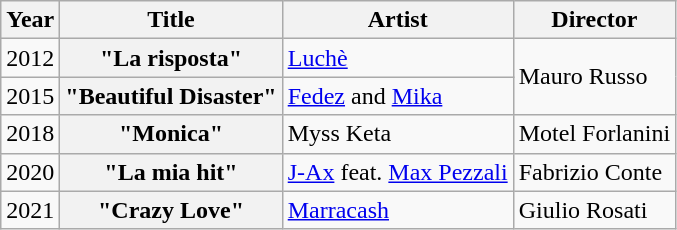<table class="wikitable plainrowheaders">
<tr>
<th scope="col">Year</th>
<th scope="col">Title</th>
<th scope="col">Artist</th>
<th scope="col">Director</th>
</tr>
<tr>
<td>2012</td>
<th scope="row">"La risposta"</th>
<td><a href='#'>Luchè</a></td>
<td rowspan="2">Mauro Russo</td>
</tr>
<tr>
<td>2015</td>
<th scope="row">"Beautiful Disaster"</th>
<td><a href='#'>Fedez</a> and <a href='#'>Mika</a></td>
</tr>
<tr>
<td>2018</td>
<th scope="row">"Monica"</th>
<td>Myss Keta</td>
<td>Motel Forlanini</td>
</tr>
<tr>
<td>2020</td>
<th scope="row">"La mia hit"</th>
<td><a href='#'>J-Ax</a> feat. <a href='#'>Max Pezzali</a></td>
<td>Fabrizio Conte</td>
</tr>
<tr>
<td>2021</td>
<th scope="row">"Crazy Love"</th>
<td><a href='#'>Marracash</a></td>
<td>Giulio Rosati</td>
</tr>
</table>
